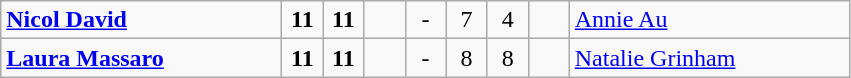<table class="wikitable">
<tr>
<td width=180> <strong><a href='#'>Nicol David</a></strong></td>
<td style="width:20px; text-align:center;"><strong>11</strong></td>
<td style="width:20px; text-align:center;"><strong>11</strong></td>
<td style="width:20px; text-align:center;"></td>
<td style="width:20px; text-align:center;">-</td>
<td style="width:20px; text-align:center;">7</td>
<td style="width:20px; text-align:center;">4</td>
<td style="width:20px; text-align:center;"></td>
<td width=180> <a href='#'>Annie Au</a></td>
</tr>
<tr>
<td> <strong><a href='#'>Laura Massaro</a></strong></td>
<td style="text-align:center;"><strong>11</strong></td>
<td style="text-align:center;"><strong>11</strong></td>
<td style="text-align:center;"></td>
<td style="text-align:center;">-</td>
<td style="text-align:center;">8</td>
<td style="text-align:center;">8</td>
<td style="text-align:center;"></td>
<td> <a href='#'>Natalie Grinham</a></td>
</tr>
</table>
